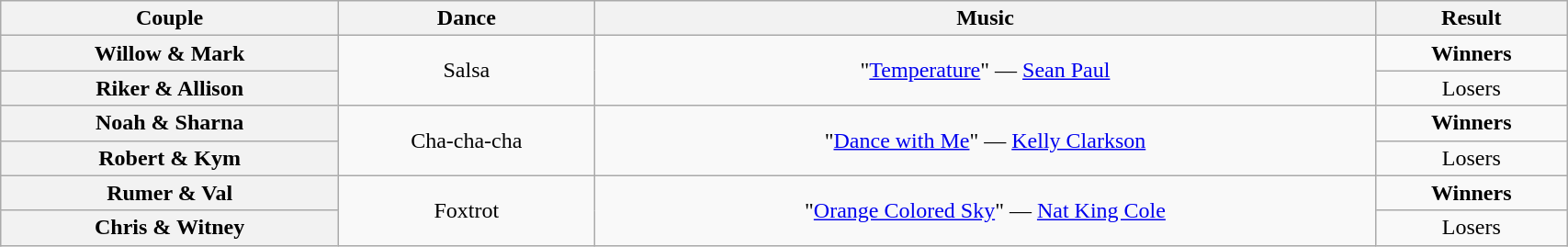<table class="wikitable unsortable" style="text-align:center; width:90%">
<tr>
<th scope="col">Couple</th>
<th scope="col">Dance</th>
<th scope="col">Music</th>
<th scope="col">Result</th>
</tr>
<tr>
<th scope="row">Willow & Mark</th>
<td rowspan=2>Salsa</td>
<td rowspan=2>"<a href='#'>Temperature</a>" — <a href='#'>Sean Paul</a></td>
<td><strong>Winners</strong></td>
</tr>
<tr>
<th scope="row">Riker & Allison</th>
<td>Losers</td>
</tr>
<tr>
<th scope="row">Noah & Sharna</th>
<td rowspan=2>Cha-cha-cha</td>
<td rowspan=2>"<a href='#'>Dance with Me</a>" — <a href='#'>Kelly Clarkson</a></td>
<td><strong>Winners</strong></td>
</tr>
<tr>
<th scope="row">Robert & Kym</th>
<td>Losers</td>
</tr>
<tr>
<th scope="row">Rumer & Val</th>
<td rowspan=2>Foxtrot</td>
<td rowspan=2>"<a href='#'>Orange Colored Sky</a>" — <a href='#'>Nat King Cole</a></td>
<td><strong>Winners</strong></td>
</tr>
<tr>
<th scope="row">Chris & Witney</th>
<td>Losers</td>
</tr>
</table>
